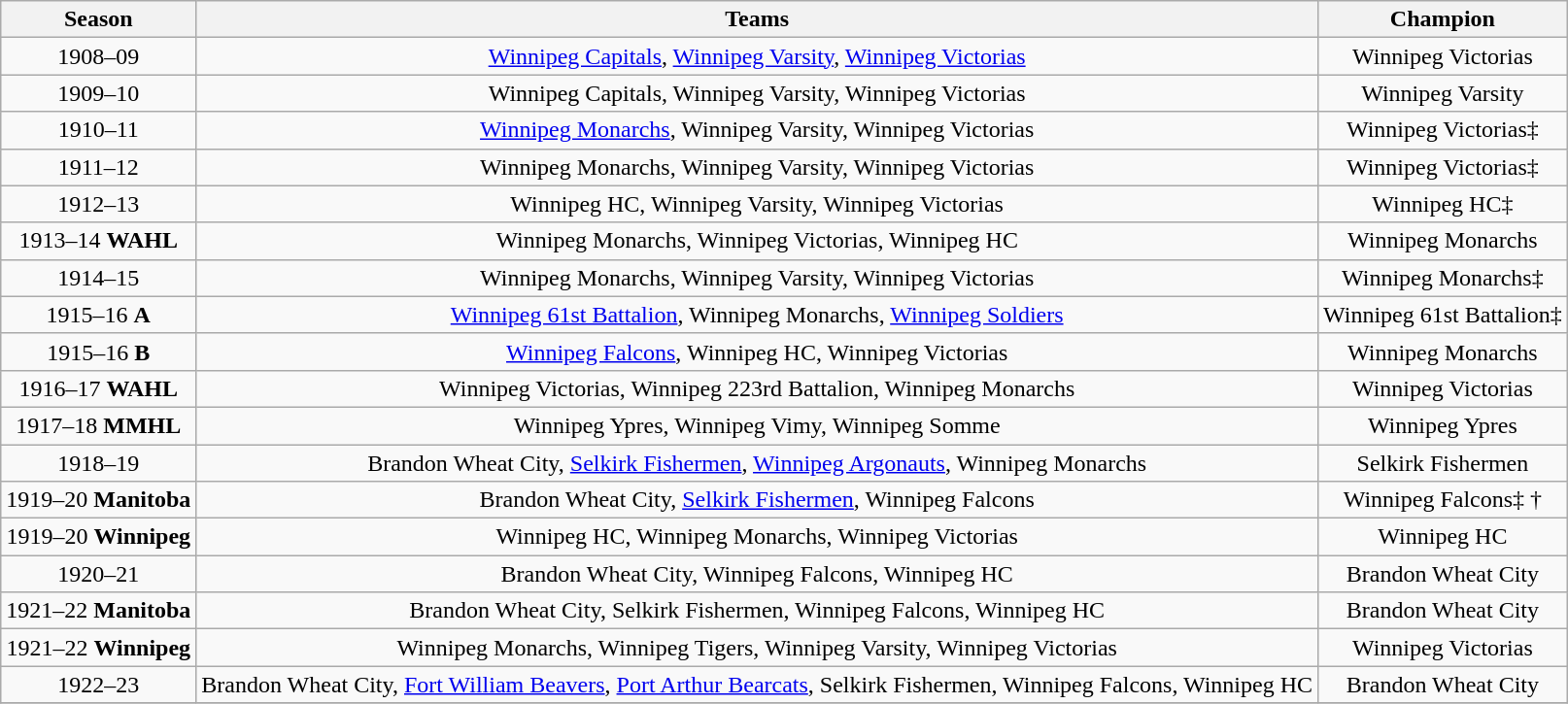<table class="wikitable" style="text-align:center;">
<tr>
<th>Season</th>
<th>Teams</th>
<th>Champion</th>
</tr>
<tr>
<td>1908–09</td>
<td><a href='#'>Winnipeg Capitals</a>, <a href='#'>Winnipeg Varsity</a>, <a href='#'>Winnipeg Victorias</a></td>
<td>Winnipeg Victorias</td>
</tr>
<tr>
<td>1909–10</td>
<td>Winnipeg Capitals, Winnipeg Varsity, Winnipeg Victorias</td>
<td>Winnipeg Varsity</td>
</tr>
<tr>
<td>1910–11</td>
<td><a href='#'>Winnipeg Monarchs</a>, Winnipeg Varsity, Winnipeg Victorias</td>
<td>Winnipeg Victorias‡</td>
</tr>
<tr>
<td>1911–12</td>
<td>Winnipeg Monarchs, Winnipeg Varsity, Winnipeg Victorias</td>
<td>Winnipeg Victorias‡</td>
</tr>
<tr>
<td>1912–13</td>
<td>Winnipeg HC, Winnipeg Varsity, Winnipeg Victorias</td>
<td>Winnipeg HC‡</td>
</tr>
<tr>
<td>1913–14 <strong>WAHL</strong></td>
<td>Winnipeg Monarchs, Winnipeg Victorias, Winnipeg HC</td>
<td>Winnipeg Monarchs</td>
</tr>
<tr>
<td>1914–15</td>
<td>Winnipeg Monarchs, Winnipeg Varsity, Winnipeg Victorias</td>
<td>Winnipeg Monarchs‡</td>
</tr>
<tr>
<td>1915–16 <strong>A</strong></td>
<td><a href='#'>Winnipeg 61st Battalion</a>, Winnipeg Monarchs, <a href='#'>Winnipeg Soldiers</a></td>
<td>Winnipeg 61st Battalion‡</td>
</tr>
<tr>
<td>1915–16 <strong>B</strong></td>
<td><a href='#'>Winnipeg Falcons</a>, Winnipeg HC, Winnipeg Victorias</td>
<td>Winnipeg Monarchs</td>
</tr>
<tr>
<td>1916–17 <strong>WAHL</strong></td>
<td>Winnipeg Victorias, Winnipeg 223rd Battalion, Winnipeg Monarchs</td>
<td>Winnipeg Victorias</td>
</tr>
<tr>
<td>1917–18 <strong>MMHL</strong></td>
<td>Winnipeg Ypres, Winnipeg Vimy, Winnipeg Somme</td>
<td>Winnipeg Ypres</td>
</tr>
<tr>
<td>1918–19</td>
<td>Brandon Wheat City, <a href='#'>Selkirk Fishermen</a>, <a href='#'>Winnipeg Argonauts</a>, Winnipeg Monarchs</td>
<td>Selkirk Fishermen</td>
</tr>
<tr>
<td>1919–20 <strong>Manitoba</strong></td>
<td>Brandon Wheat City, <a href='#'>Selkirk Fishermen</a>, Winnipeg Falcons</td>
<td>Winnipeg Falcons‡ †</td>
</tr>
<tr>
<td>1919–20 <strong>Winnipeg</strong></td>
<td>Winnipeg HC, Winnipeg Monarchs, Winnipeg Victorias</td>
<td>Winnipeg HC</td>
</tr>
<tr>
<td>1920–21</td>
<td>Brandon Wheat City, Winnipeg Falcons, Winnipeg HC</td>
<td>Brandon Wheat City</td>
</tr>
<tr>
<td>1921–22 <strong>Manitoba</strong></td>
<td>Brandon Wheat City, Selkirk Fishermen, Winnipeg Falcons, Winnipeg HC</td>
<td>Brandon Wheat City</td>
</tr>
<tr>
<td>1921–22 <strong>Winnipeg</strong></td>
<td>Winnipeg Monarchs, Winnipeg Tigers, Winnipeg Varsity, Winnipeg Victorias</td>
<td>Winnipeg Victorias</td>
</tr>
<tr>
<td>1922–23</td>
<td>Brandon Wheat City, <a href='#'>Fort William Beavers</a>, <a href='#'>Port Arthur Bearcats</a>, Selkirk Fishermen, Winnipeg Falcons, Winnipeg HC</td>
<td>Brandon Wheat City</td>
</tr>
<tr>
</tr>
</table>
